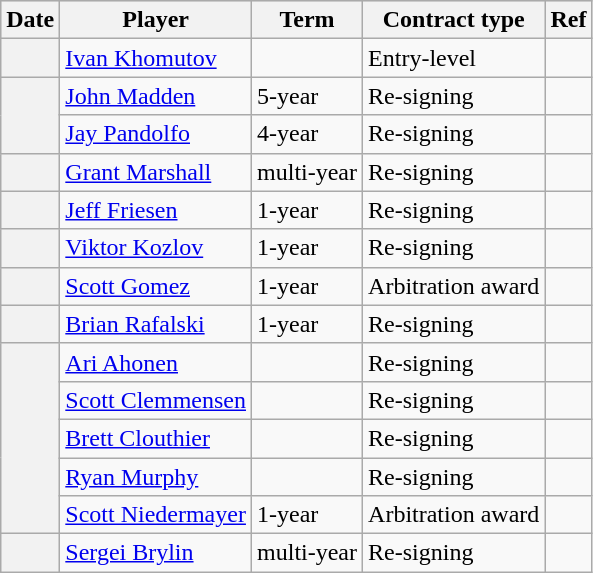<table class="wikitable plainrowheaders">
<tr style="background:#ddd; text-align:center;">
<th>Date</th>
<th>Player</th>
<th>Term</th>
<th>Contract type</th>
<th>Ref</th>
</tr>
<tr>
<th scope="row"></th>
<td><a href='#'>Ivan Khomutov</a></td>
<td></td>
<td>Entry-level</td>
<td></td>
</tr>
<tr>
<th scope="row" rowspan=2></th>
<td><a href='#'>John Madden</a></td>
<td>5-year</td>
<td>Re-signing</td>
<td></td>
</tr>
<tr>
<td><a href='#'>Jay Pandolfo</a></td>
<td>4-year</td>
<td>Re-signing</td>
<td></td>
</tr>
<tr>
<th scope="row"></th>
<td><a href='#'>Grant Marshall</a></td>
<td>multi-year</td>
<td>Re-signing</td>
<td></td>
</tr>
<tr>
<th scope="row"></th>
<td><a href='#'>Jeff Friesen</a></td>
<td>1-year</td>
<td>Re-signing</td>
<td></td>
</tr>
<tr>
<th scope="row"></th>
<td><a href='#'>Viktor Kozlov</a></td>
<td>1-year</td>
<td>Re-signing</td>
<td></td>
</tr>
<tr>
<th scope="row"></th>
<td><a href='#'>Scott Gomez</a></td>
<td>1-year</td>
<td>Arbitration award</td>
<td></td>
</tr>
<tr>
<th scope="row"></th>
<td><a href='#'>Brian Rafalski</a></td>
<td>1-year</td>
<td>Re-signing</td>
<td></td>
</tr>
<tr>
<th scope="row" rowspan=5></th>
<td><a href='#'>Ari Ahonen</a></td>
<td></td>
<td>Re-signing</td>
<td></td>
</tr>
<tr>
<td><a href='#'>Scott Clemmensen</a></td>
<td></td>
<td>Re-signing</td>
<td></td>
</tr>
<tr>
<td><a href='#'>Brett Clouthier</a></td>
<td></td>
<td>Re-signing</td>
<td></td>
</tr>
<tr>
<td><a href='#'>Ryan Murphy</a></td>
<td></td>
<td>Re-signing</td>
<td></td>
</tr>
<tr>
<td><a href='#'>Scott Niedermayer</a></td>
<td>1-year</td>
<td>Arbitration award</td>
<td></td>
</tr>
<tr>
<th scope="row"></th>
<td><a href='#'>Sergei Brylin</a></td>
<td>multi-year</td>
<td>Re-signing</td>
<td></td>
</tr>
</table>
